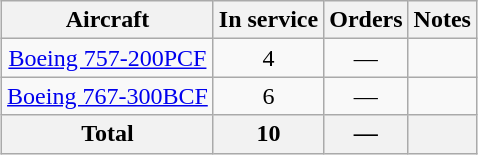<table class="wikitable" style="border-collapse:collapse;text-align:center;margin:auto;">
<tr>
<th>Aircraft</th>
<th>In service</th>
<th>Orders</th>
<th>Notes</th>
</tr>
<tr>
<td><a href='#'>Boeing 757-200PCF</a></td>
<td>4</td>
<td>—</td>
<td></td>
</tr>
<tr>
<td><a href='#'>Boeing 767-300BCF</a></td>
<td>6</td>
<td>—</td>
<td></td>
</tr>
<tr>
<th>Total</th>
<th>10</th>
<th>—</th>
<th colspan="2"></th>
</tr>
</table>
